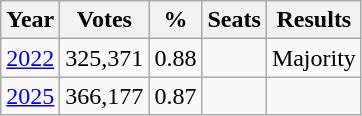<table class="wikitable" style="text-align:center">
<tr>
<th>Year</th>
<th>Votes</th>
<th>%</th>
<th>Seats</th>
<th>Results</th>
</tr>
<tr>
<td><a href='#'>2022</a></td>
<td>325,371</td>
<td>0.88</td>
<td></td>
<td>Majority</td>
</tr>
<tr>
<td><a href='#'>2025</a></td>
<td>366,177</td>
<td>0.87</td>
<td></td>
<td></td>
</tr>
</table>
